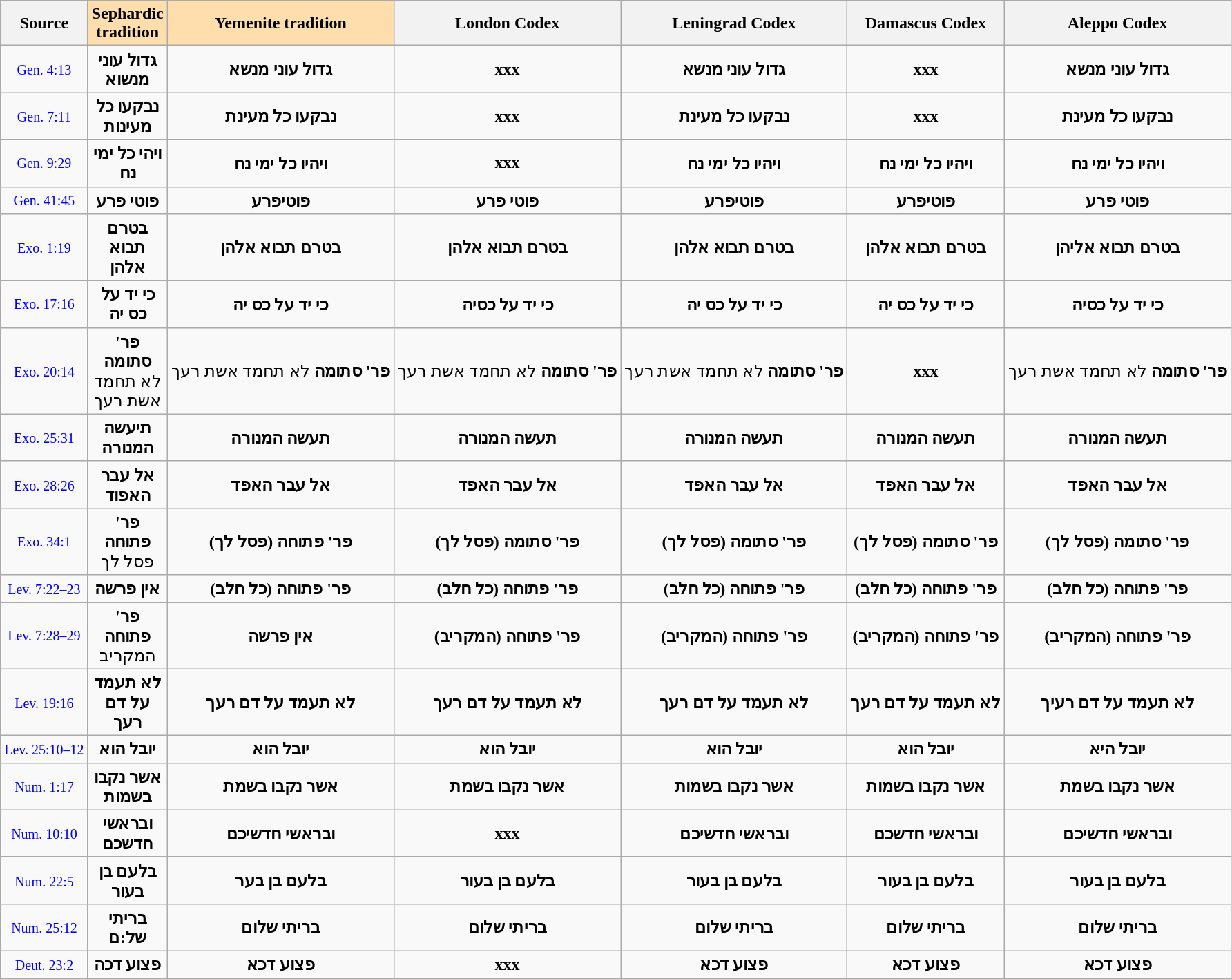<table class="wikitable">
<tr>
<th>Source</th>
<th style="background:Navajowhite; text-align:center; width:65px">Sephardic tradition</th>
<th style="background:Navajowhite; text-align:center">Yemenite tradition</th>
<th>London Codex</th>
<th>Leningrad Codex</th>
<th>Damascus Codex</th>
<th>Aleppo Codex</th>
</tr>
<tr>
<td style="color:blue; text-align:center"><small>Gen. 4:13</small></td>
<td style="text-align:center;"><strong>גדול עוני מנשוא</strong></td>
<td style="text-align:center;"><strong>גדול עוני מנשא</strong></td>
<td style="text-align:center;"><strong>xxx</strong></td>
<td style="text-align:center;"><strong>גדול עוני מנשא</strong></td>
<td style="text-align:center;"><strong>xxx</strong></td>
<td style="text-align:center;"><strong>גדול עוני מנשא</strong></td>
</tr>
<tr>
<td style="color:blue; text-align:center"><small>Gen. 7:11</small></td>
<td style="text-align:center;"><strong>נבקעו כל מעינות</strong></td>
<td style="text-align:center;"><strong>נבקעו כל מעינת</strong></td>
<td style="text-align:center;"><strong>xxx</strong></td>
<td style="text-align:center;"><strong>נבקעו כל מעינת</strong></td>
<td style="text-align:center;"><strong>xxx</strong></td>
<td style="text-align:center;"><strong>נבקעו כל מעינת</strong></td>
</tr>
<tr>
<td style="color:blue; text-align:center"><small>Gen. 9:29</small></td>
<td style="text-align:center;"><strong>ויהי כל ימי נח</strong></td>
<td style="text-align:center;"><strong>ויהיו כל ימי נח</strong></td>
<td style="text-align:center;"><strong>xxx</strong></td>
<td style="text-align:center;"><strong>ויהיו כל ימי נח</strong></td>
<td style="text-align:center;"><strong>ויהיו כל ימי נח</strong></td>
<td style="text-align:center;"><strong>ויהיו כל ימי נח</strong></td>
</tr>
<tr>
<td style="color:blue; text-align:center"><small>Gen. 41:45</small></td>
<td style="text-align:center;"><strong>פוטי פרע</strong></td>
<td style="text-align:center;"><strong>פוטיפרע</strong></td>
<td style="text-align:center;"><strong>פוטי פרע</strong></td>
<td style="text-align:center;"><strong>פוטיפרע</strong></td>
<td style="text-align:center;"><strong>פוטיפרע</strong></td>
<td style="text-align:center;"><strong>פוטי פרע</strong></td>
</tr>
<tr>
<td style="color:blue; text-align:center"><small>Exo. 1:19</small></td>
<td style="text-align:center;"><strong>בטרם תבוא אלהן</strong></td>
<td style="text-align:center;"><strong>בטרם תבוא אלהן</strong></td>
<td style="text-align:center;"><strong>בטרם תבוא אלהן</strong></td>
<td style="text-align:center;"><strong>בטרם תבוא אלהן</strong></td>
<td style="text-align:center;"><strong>בטרם תבוא אלהן</strong></td>
<td style="text-align:center;"><strong>בטרם תבוא אליהן</strong></td>
</tr>
<tr>
<td style="color:blue; text-align:center"><small>Exo. 17:16</small></td>
<td style="text-align:center;"><strong>כי יד על כס יה</strong></td>
<td style="text-align:center;"><strong>כי יד על כס יה</strong></td>
<td style="text-align:center;"><strong>כי יד על כסיה</strong></td>
<td style="text-align:center;"><strong>כי יד על כס יה</strong></td>
<td style="text-align:center;"><strong>כי יד על כס יה</strong></td>
<td style="text-align:center;"><strong>כי יד על כסיה</strong></td>
</tr>
<tr>
<td style="color:blue; text-align:center"><small>Exo. 20:14</small></td>
<td style="text-align:center;"><strong>פר' סתומה</strong> לא תחמד אשת רעך</td>
<td style="text-align:center;"><strong>פר' סתומה</strong> לא תחמד אשת רעך</td>
<td style="text-align:center;"><strong>פר' סתומה</strong> לא תחמד אשת רעך</td>
<td style="text-align:center;"><strong>פר' סתומה</strong> לא תחמד אשת רעך</td>
<td style="text-align:center;"><strong>xxx</strong></td>
<td style="text-align:center;"><strong>פר' סתומה</strong> לא תחמד אשת רעך</td>
</tr>
<tr>
<td style="color:blue; text-align:center"><small>Exo. 25:31</small></td>
<td style="text-align:center;"><strong>תיעשה המנורה</strong></td>
<td style="text-align:center;"><strong>תעשה המנורה</strong></td>
<td style="text-align:center;"><strong>תעשה המנורה</strong></td>
<td style="text-align:center;"><strong>תעשה המנורה</strong></td>
<td style="text-align:center;"><strong>תעשה המנורה</strong></td>
<td style="text-align:center;"><strong>תעשה המנורה</strong></td>
</tr>
<tr>
<td style="color:blue; text-align:center"><small>Exo. 28:26</small></td>
<td style="text-align:center;"><strong>אל עבר האפוד</strong></td>
<td style="text-align:center;"><strong>אל עבר האפד</strong></td>
<td style="text-align:center;"><strong>אל עבר האפד</strong></td>
<td style="text-align:center;"><strong>אל עבר האפד</strong></td>
<td style="text-align:center;"><strong>אל עבר האפד</strong></td>
<td style="text-align:center;"><strong>אל עבר האפד</strong></td>
</tr>
<tr>
<td style="color:blue; text-align:center"><small>Exo. 34:1</small></td>
<td style="text-align:center;"><strong>פר' פתוחה</strong> פסל לך</td>
<td style="text-align:center;"><strong>(פר' פתוחה (פסל לך</strong></td>
<td style="text-align:center;"><strong>(פר' סתומה (פסל לך</strong></td>
<td style="text-align:center;"><strong>(פר' סתומה (פסל לך</strong></td>
<td style="text-align:center;"><strong>(פר' סתומה (פסל לך</strong></td>
<td style="text-align:center;"><strong>(פר' סתומה (פסל לך</strong></td>
</tr>
<tr>
<td style="color:blue; text-align:center"><small>Lev. 7:22–23</small></td>
<td style="text-align:center;"><strong>אין פרשה</strong></td>
<td style="text-align:center;"><strong>(פר' פתוחה (כל חלב</strong></td>
<td style="text-align:center;"><strong>(פר' פתוחה (כל חלב</strong></td>
<td style="text-align:center;"><strong>(פר' פתוחה (כל חלב</strong></td>
<td style="text-align:center;"><strong>(פר' פתוחה (כל חלב</strong></td>
<td style="text-align:center;"><strong>(פר' פתוחה (כל חלב</strong></td>
</tr>
<tr>
<td style="color:blue; text-align:center"><small>Lev. 7:28–29</small></td>
<td style="text-align:center;"><strong>פר' פתוחה</strong> המקריב</td>
<td style="text-align:center;"><strong>אין פרשה</strong></td>
<td style="text-align:center;"><strong>(פר' פתוחה (המקריב</strong></td>
<td style="text-align:center;"><strong>(פר' פתוחה (המקריב</strong></td>
<td style="text-align:center;"><strong>(פר' פתוחה (המקריב</strong></td>
<td style="text-align:center;"><strong>(פר' פתוחה (המקריב</strong></td>
</tr>
<tr>
<td style="color:blue; text-align:center"><small>Lev. 19:16</small></td>
<td style="text-align:center;"><strong>לא תעמד על דם רעך</strong></td>
<td style="text-align:center;"><strong>לא תעמד על דם רעך</strong></td>
<td style="text-align:center;"><strong>לא תעמד על דם רעך</strong></td>
<td style="text-align:center;"><strong>לא תעמד על דם רעך</strong></td>
<td style="text-align:center;"><strong>לא תעמד על דם רעך</strong></td>
<td style="text-align:center;"><strong>לא תעמד על דם רעיך</strong></td>
</tr>
<tr>
<td style="color:blue; text-align:center"><small>Lev. 25:10–12</small></td>
<td style="text-align:center;"><strong>יובל הוא</strong></td>
<td style="text-align:center;"><strong>יובל הוא</strong></td>
<td style="text-align:center;"><strong>יובל הוא</strong></td>
<td style="text-align:center;"><strong>יובל הוא</strong></td>
<td style="text-align:center;"><strong>יובל הוא</strong></td>
<td style="text-align:center;"><strong>יובל היא</strong></td>
</tr>
<tr>
<td style="color:blue; text-align:center"><small>Num. 1:17</small></td>
<td style="text-align:center;"><strong>אשר נקבו בשמות</strong></td>
<td style="text-align:center;"><strong>אשר נקבו בשמת</strong></td>
<td style="text-align:center;"><strong>אשר נקבו בשמת</strong></td>
<td style="text-align:center;"><strong>אשר נקבו בשמות</strong></td>
<td style="text-align:center;"><strong>אשר נקבו בשמות</strong></td>
<td style="text-align:center;"><strong>אשר נקבו בשמת</strong></td>
</tr>
<tr>
<td style="color:blue; text-align:center"><small>Num. 10:10</small></td>
<td style="text-align:center;"><strong>ובראשי חדשכם</strong></td>
<td style="text-align:center;"><strong>ובראשי חדשיכם</strong></td>
<td style="text-align:center;"><strong>xxx</strong></td>
<td style="text-align:center;"><strong>ובראשי חדשיכם</strong></td>
<td style="text-align:center;"><strong>ובראשי חדשכם</strong></td>
<td style="text-align:center;"><strong>ובראשי חדשיכם</strong></td>
</tr>
<tr>
<td style="color:blue; text-align:center"><small>Num. 22:5</small></td>
<td style="text-align:center;"><strong>בלעם בן בעור</strong></td>
<td style="text-align:center;"><strong>בלעם בן בער</strong></td>
<td style="text-align:center;"><strong>בלעם בן בעור</strong></td>
<td style="text-align:center;"><strong>בלעם בן בעור</strong></td>
<td style="text-align:center;"><strong>בלעם בן בעור</strong></td>
<td style="text-align:center;"><strong>בלעם בן בעור</strong></td>
</tr>
<tr>
<td style="color:blue; text-align:center"><small>Num. 25:12</small></td>
<td style="text-align:center;"><strong>בריתי של:ם</strong></td>
<td style="text-align:center;"><strong>בריתי שלום</strong></td>
<td style="text-align:center;"><strong>בריתי שלום</strong></td>
<td style="text-align:center;"><strong>בריתי שלום</strong></td>
<td style="text-align:center;"><strong>בריתי שלום</strong></td>
<td style="text-align:center;"><strong>בריתי שלום</strong></td>
</tr>
<tr>
<td style="color:blue; text-align:center"><small>Deut. 23:2</small></td>
<td style="text-align:center;"><strong>פצוע דכה</strong></td>
<td style="text-align:center;"><strong>פצוע דכא</strong></td>
<td style="text-align:center;"><strong>xxx</strong></td>
<td style="text-align:center;"><strong>פצוע דכא</strong></td>
<td style="text-align:center;"><strong>פצוע דכא</strong></td>
<td style="text-align:center;"><strong>פצוע דכא</strong></td>
</tr>
</table>
